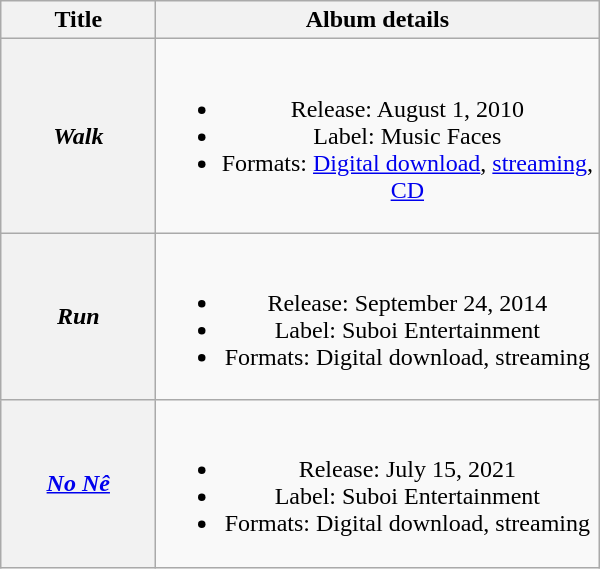<table class="wikitable plainrowheaders" style="text-align:center;">
<tr>
<th style="width:6em;">Title</th>
<th style="width:18em;">Album details</th>
</tr>
<tr>
<th scope="row"><em>Walk</em></th>
<td><br><ul><li>Release: August 1, 2010</li><li>Label: Music Faces</li><li>Formats: <a href='#'>Digital download</a>, <a href='#'>streaming</a>, <a href='#'>CD</a></li></ul></td>
</tr>
<tr>
<th scope="row"><em>Run</em></th>
<td><br><ul><li>Release: September 24, 2014</li><li>Label: Suboi Entertainment</li><li>Formats: Digital download, streaming</li></ul></td>
</tr>
<tr>
<th scope="row"><em><a href='#'>No Nê</a></em></th>
<td><br><ul><li>Release: July 15, 2021</li><li>Label: Suboi Entertainment</li><li>Formats: Digital download, streaming</li></ul></td>
</tr>
</table>
